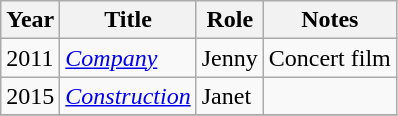<table class="wikitable sortable">
<tr>
<th>Year</th>
<th>Title</th>
<th>Role</th>
<th>Notes</th>
</tr>
<tr>
<td>2011</td>
<td><em><a href='#'>Company</a></em></td>
<td>Jenny</td>
<td>Concert film</td>
</tr>
<tr>
<td>2015</td>
<td><em><a href='#'>Construction</a></em></td>
<td>Janet</td>
<td></td>
</tr>
<tr>
</tr>
</table>
